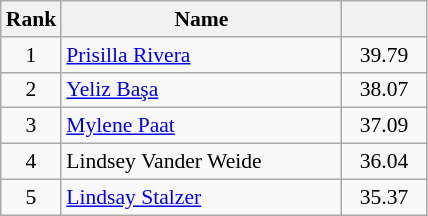<table class="wikitable" style="font-size:90%">
<tr>
<th width=30>Rank</th>
<th width=180>Name</th>
<th width=50></th>
</tr>
<tr>
<td align=center>1</td>
<td> <a href='#'>Prisilla Rivera</a></td>
<td align=center>39.79</td>
</tr>
<tr>
<td align=center>2</td>
<td> <a href='#'>Yeliz Başa</a></td>
<td align=center>38.07</td>
</tr>
<tr>
<td align=center>3</td>
<td> <a href='#'>Mylene Paat</a></td>
<td align=center>37.09</td>
</tr>
<tr>
<td align=center>4</td>
<td> Lindsey Vander Weide</td>
<td align=center>36.04</td>
</tr>
<tr>
<td align=center>5</td>
<td> <a href='#'>Lindsay Stalzer</a></td>
<td align=center>35.37</td>
</tr>
</table>
